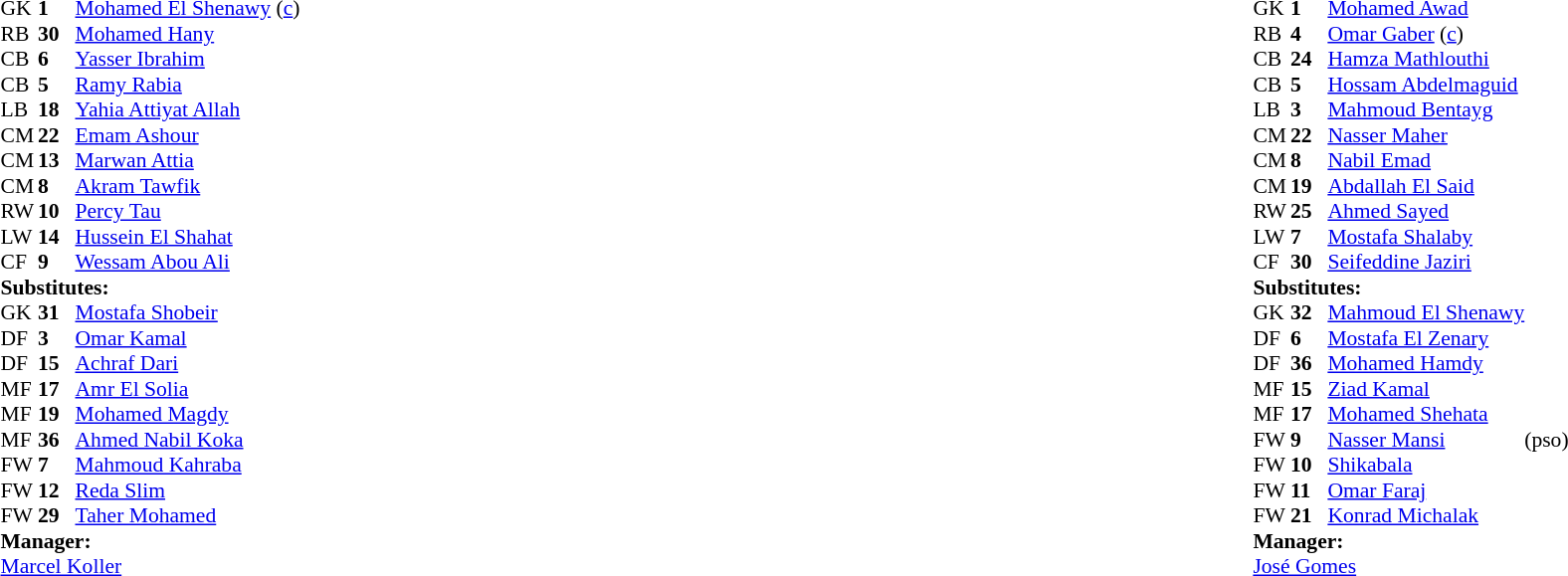<table width="100%">
<tr>
<td valign="top" width="40%"><br><table style="font-size:90%" cellspacing="0" cellpadding="0">
<tr>
<th width=25></th>
<th width=25></th>
</tr>
<tr>
<td>GK</td>
<td><strong>1</strong></td>
<td> <a href='#'>Mohamed El Shenawy</a> (<a href='#'>c</a>)</td>
</tr>
<tr>
<td>RB</td>
<td><strong>30</strong></td>
<td> <a href='#'>Mohamed Hany</a></td>
<td></td>
<td></td>
</tr>
<tr>
<td>CB</td>
<td><strong>6</strong></td>
<td> <a href='#'>Yasser Ibrahim</a></td>
</tr>
<tr>
<td>CB</td>
<td><strong>5</strong></td>
<td> <a href='#'>Ramy Rabia</a></td>
</tr>
<tr>
<td>LB</td>
<td><strong>18</strong></td>
<td> <a href='#'>Yahia Attiyat Allah</a></td>
</tr>
<tr>
<td>CM</td>
<td><strong>22</strong></td>
<td> <a href='#'>Emam Ashour</a></td>
<td></td>
<td></td>
</tr>
<tr>
<td>CM</td>
<td><strong>13</strong></td>
<td> <a href='#'>Marwan Attia</a></td>
<td></td>
<td></td>
</tr>
<tr>
<td>CM</td>
<td><strong>8</strong></td>
<td> <a href='#'>Akram Tawfik</a></td>
<td></td>
</tr>
<tr>
<td>RW</td>
<td><strong>10</strong></td>
<td> <a href='#'>Percy Tau</a></td>
<td></td>
<td></td>
</tr>
<tr>
<td>LW</td>
<td><strong>14</strong></td>
<td> <a href='#'>Hussein El Shahat</a></td>
<td></td>
<td></td>
</tr>
<tr>
<td>CF</td>
<td><strong>9</strong></td>
<td> <a href='#'>Wessam Abou Ali</a></td>
</tr>
<tr>
<td colspan=3><strong>Substitutes:</strong></td>
</tr>
<tr>
<td>GK</td>
<td><strong>31</strong></td>
<td> <a href='#'>Mostafa Shobeir</a></td>
</tr>
<tr>
<td>DF</td>
<td><strong>3</strong></td>
<td> <a href='#'>Omar Kamal</a></td>
<td></td>
<td></td>
</tr>
<tr>
<td>DF</td>
<td><strong>15</strong></td>
<td> <a href='#'>Achraf Dari</a></td>
</tr>
<tr>
<td>MF</td>
<td><strong>17</strong></td>
<td> <a href='#'>Amr El Solia</a></td>
</tr>
<tr>
<td>MF</td>
<td><strong>19</strong></td>
<td> <a href='#'>Mohamed Magdy</a></td>
<td></td>
<td></td>
</tr>
<tr>
<td>MF</td>
<td><strong>36</strong></td>
<td> <a href='#'>Ahmed Nabil Koka</a></td>
<td></td>
<td></td>
</tr>
<tr>
<td>FW</td>
<td><strong>7</strong></td>
<td> <a href='#'>Mahmoud Kahraba</a></td>
</tr>
<tr>
<td>FW</td>
<td><strong>12</strong></td>
<td> <a href='#'>Reda Slim</a></td>
<td></td>
<td></td>
</tr>
<tr>
<td>FW</td>
<td><strong>29</strong></td>
<td> <a href='#'>Taher Mohamed</a></td>
<td></td>
<td></td>
</tr>
<tr>
<td colspan=3><strong>Manager:</strong></td>
</tr>
<tr>
<td colspan=3> <a href='#'>Marcel Koller</a></td>
</tr>
</table>
</td>
<td valign="top"></td>
<td valign="top" width="50%"><br><table style="font-size:90%;margin:auto" cellspacing="0" cellpadding="0">
<tr>
<th width=25></th>
<th width=25></th>
</tr>
<tr>
<td>GK</td>
<td><strong>1</strong></td>
<td> <a href='#'>Mohamed Awad</a></td>
</tr>
<tr>
<td>RB</td>
<td><strong>4</strong></td>
<td> <a href='#'>Omar Gaber</a> (<a href='#'>c</a>)</td>
<td></td>
<td></td>
</tr>
<tr>
<td>CB</td>
<td><strong>24</strong></td>
<td> <a href='#'>Hamza Mathlouthi</a></td>
<td></td>
</tr>
<tr>
<td>CB</td>
<td><strong>5</strong></td>
<td> <a href='#'>Hossam Abdelmaguid</a></td>
</tr>
<tr>
<td>LB</td>
<td><strong>3</strong></td>
<td> <a href='#'>Mahmoud Bentayg</a></td>
</tr>
<tr>
<td>CM</td>
<td><strong>22</strong></td>
<td> <a href='#'>Nasser Maher</a></td>
<td></td>
<td></td>
</tr>
<tr>
<td>CM</td>
<td><strong>8</strong></td>
<td> <a href='#'>Nabil Emad</a></td>
<td></td>
<td></td>
</tr>
<tr>
<td>CM</td>
<td><strong>19</strong></td>
<td> <a href='#'>Abdallah El Said</a></td>
</tr>
<tr>
<td>RW</td>
<td><strong>25</strong></td>
<td> <a href='#'>Ahmed Sayed</a></td>
</tr>
<tr>
<td>LW</td>
<td><strong>7</strong></td>
<td> <a href='#'>Mostafa Shalaby</a></td>
<td></td>
<td></td>
</tr>
<tr>
<td>CF</td>
<td><strong>30</strong></td>
<td> <a href='#'>Seifeddine Jaziri</a></td>
<td></td>
<td></td>
</tr>
<tr>
<td colspan=3><strong>Substitutes:</strong></td>
</tr>
<tr>
<td>GK</td>
<td><strong>32</strong></td>
<td> <a href='#'>Mahmoud El Shenawy</a></td>
</tr>
<tr>
<td>DF</td>
<td><strong>6</strong></td>
<td> <a href='#'>Mostafa El Zenary</a></td>
</tr>
<tr>
<td>DF</td>
<td><strong>36</strong></td>
<td> <a href='#'>Mohamed Hamdy</a></td>
</tr>
<tr>
<td>MF</td>
<td><strong>15</strong></td>
<td> <a href='#'>Ziad Kamal</a></td>
<td></td>
<td></td>
</tr>
<tr>
<td>MF</td>
<td><strong>17</strong></td>
<td> <a href='#'>Mohamed Shehata</a></td>
<td></td>
<td></td>
</tr>
<tr>
<td>FW</td>
<td><strong>9</strong></td>
<td> <a href='#'>Nasser Mansi</a></td>
<td> (pso)</td>
<td></td>
</tr>
<tr>
<td>FW</td>
<td><strong>10</strong></td>
<td> <a href='#'>Shikabala</a></td>
</tr>
<tr>
<td>FW</td>
<td><strong>11</strong></td>
<td> <a href='#'>Omar Faraj</a></td>
<td></td>
<td></td>
</tr>
<tr>
<td>FW</td>
<td><strong>21</strong></td>
<td> <a href='#'>Konrad Michalak</a></td>
<td></td>
<td></td>
</tr>
<tr>
<td colspan=3><strong>Manager:</strong></td>
</tr>
<tr>
<td colspan=4> <a href='#'>José Gomes</a></td>
</tr>
</table>
</td>
</tr>
</table>
